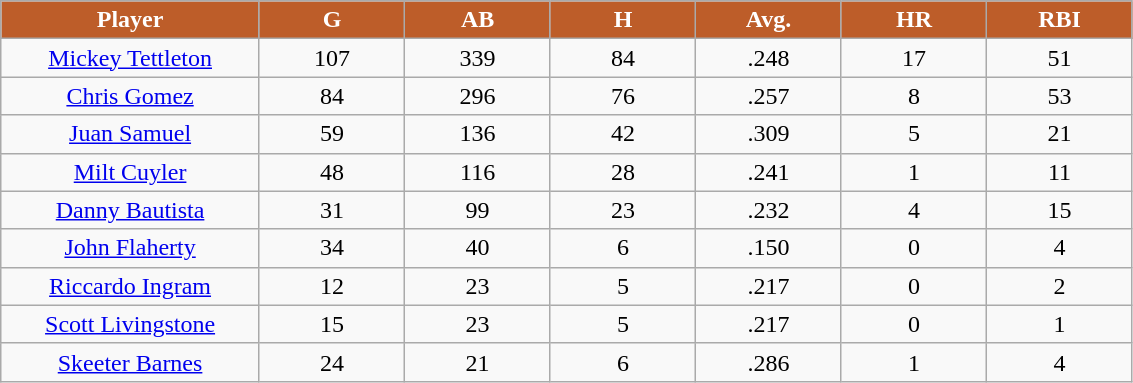<table class="wikitable sortable">
<tr>
<th style="background:#bd5d29;color:white;" width="16%">Player</th>
<th style="background:#bd5d29;color:white;" width="9%">G</th>
<th style="background:#bd5d29;color:white;" width="9%">AB</th>
<th style="background:#bd5d29;color:white;" width="9%">H</th>
<th style="background:#bd5d29;color:white;" width="9%">Avg.</th>
<th style="background:#bd5d29;color:white;" width="9%">HR</th>
<th style="background:#bd5d29;color:white;" width="9%">RBI</th>
</tr>
<tr align=center>
<td><a href='#'>Mickey Tettleton</a></td>
<td>107</td>
<td>339</td>
<td>84</td>
<td>.248</td>
<td>17</td>
<td>51</td>
</tr>
<tr align=center>
<td><a href='#'>Chris Gomez</a></td>
<td>84</td>
<td>296</td>
<td>76</td>
<td>.257</td>
<td>8</td>
<td>53</td>
</tr>
<tr align=center>
<td><a href='#'>Juan Samuel</a></td>
<td>59</td>
<td>136</td>
<td>42</td>
<td>.309</td>
<td>5</td>
<td>21</td>
</tr>
<tr align=center>
<td><a href='#'>Milt Cuyler</a></td>
<td>48</td>
<td>116</td>
<td>28</td>
<td>.241</td>
<td>1</td>
<td>11</td>
</tr>
<tr align=center>
<td><a href='#'>Danny Bautista</a></td>
<td>31</td>
<td>99</td>
<td>23</td>
<td>.232</td>
<td>4</td>
<td>15</td>
</tr>
<tr align=center>
<td><a href='#'>John Flaherty</a></td>
<td>34</td>
<td>40</td>
<td>6</td>
<td>.150</td>
<td>0</td>
<td>4</td>
</tr>
<tr align=center>
<td><a href='#'>Riccardo Ingram</a></td>
<td>12</td>
<td>23</td>
<td>5</td>
<td>.217</td>
<td>0</td>
<td>2</td>
</tr>
<tr align=center>
<td><a href='#'>Scott Livingstone</a></td>
<td>15</td>
<td>23</td>
<td>5</td>
<td>.217</td>
<td>0</td>
<td>1</td>
</tr>
<tr align=center>
<td><a href='#'>Skeeter Barnes</a></td>
<td>24</td>
<td>21</td>
<td>6</td>
<td>.286</td>
<td>1</td>
<td>4</td>
</tr>
</table>
